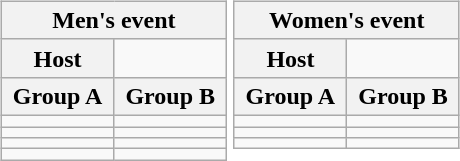<table>
<tr>
<td valign="top" width=50%><br><table class="wikitable" style= "text-align: left; Width:100%">
<tr>
<th colspan= 4>Men's event</th>
</tr>
<tr>
<th>Host</th>
<td colspan= 3></td>
</tr>
<tr>
<th>Group A</th>
<th>Group B</th>
</tr>
<tr>
<td></td>
<td></td>
</tr>
<tr>
<td></td>
<td></td>
</tr>
<tr>
<td></td>
<td></td>
</tr>
<tr>
<td></td>
<td></td>
</tr>
</table>
</td>
<td valign="top" width=50%><br><table class="wikitable" style= "text-align: left; Width:100%">
<tr>
<th colspan= 2>Women's event</th>
</tr>
<tr>
<th>Host</th>
<td></td>
</tr>
<tr>
<th>Group A</th>
<th>Group B</th>
</tr>
<tr>
<td></td>
<td></td>
</tr>
<tr>
<td></td>
<td></td>
</tr>
<tr>
<td></td>
<td></td>
</tr>
</table>
</td>
</tr>
</table>
